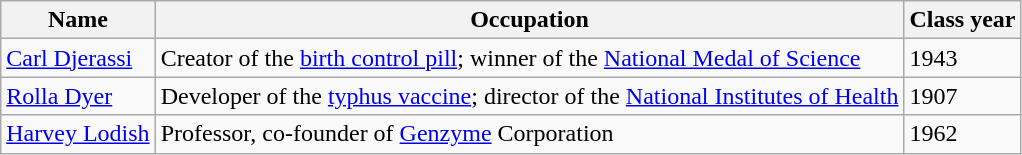<table class="wikitable">
<tr>
<th>Name</th>
<th>Occupation</th>
<th>Class year</th>
</tr>
<tr>
<td><a href='#'>Carl Djerassi</a></td>
<td>Creator of the <a href='#'>birth control pill</a>; winner of the <a href='#'>National Medal of Science</a></td>
<td>1943</td>
</tr>
<tr>
<td><a href='#'>Rolla Dyer</a></td>
<td>Developer of the <a href='#'>typhus vaccine</a>; director of the <a href='#'>National Institutes of Health</a></td>
<td>1907</td>
</tr>
<tr>
<td><a href='#'>Harvey Lodish</a></td>
<td>Professor, co-founder of <a href='#'>Genzyme</a> Corporation</td>
<td>1962</td>
</tr>
</table>
